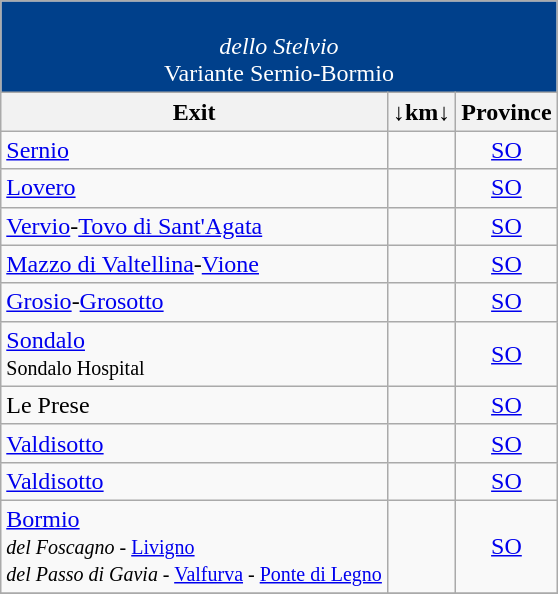<table class="wikitable">
<tr align="center" bgcolor="00408B" style="color: white;font-size:100%;">
<td colspan="5"><br><em>dello Stelvio</em><br>Variante Sernio-Bormio</td>
</tr>
<tr>
<th>Exit</th>
<th>↓km↓</th>
<th>Province</th>
</tr>
<tr>
<td> <a href='#'>Sernio</a></td>
<td align="right"></td>
<td align="center"><a href='#'>SO</a></td>
</tr>
<tr>
<td> <a href='#'>Lovero</a></td>
<td align="right"></td>
<td align="center"><a href='#'>SO</a></td>
</tr>
<tr>
<td> <a href='#'>Vervio</a>-<a href='#'>Tovo di Sant'Agata</a></td>
<td align="right"></td>
<td align="center"><a href='#'>SO</a></td>
</tr>
<tr>
<td> <a href='#'>Mazzo di Valtellina</a>-<a href='#'>Vione</a></td>
<td align="right"></td>
<td align="center"><a href='#'>SO</a></td>
</tr>
<tr>
<td> <a href='#'>Grosio</a>-<a href='#'>Grosotto</a></td>
<td align="right"></td>
<td align="center"><a href='#'>SO</a></td>
</tr>
<tr>
<td> <a href='#'>Sondalo</a><br><small> Sondalo Hospital</small></td>
<td></td>
<td align="center"><a href='#'>SO</a></td>
</tr>
<tr>
<td> Le Prese</td>
<td align="right"></td>
<td align="center"><a href='#'>SO</a></td>
</tr>
<tr>
<td> <a href='#'>Valdisotto</a></td>
<td align="right"></td>
<td align="center"><a href='#'>SO</a></td>
</tr>
<tr>
<td> <a href='#'>Valdisotto</a></td>
<td align="right"></td>
<td align="center"><a href='#'>SO</a></td>
</tr>
<tr>
<td> <a href='#'>Bormio</a><br><small> <em>del Foscagno</em> - <a href='#'>Livigno</a><br> <em>del Passo di Gavia</em> - <a href='#'>Valfurva</a> - <a href='#'>Ponte di Legno</a></small></td>
<td align="right"></td>
<td align="center"><a href='#'>SO</a></td>
</tr>
<tr>
</tr>
</table>
